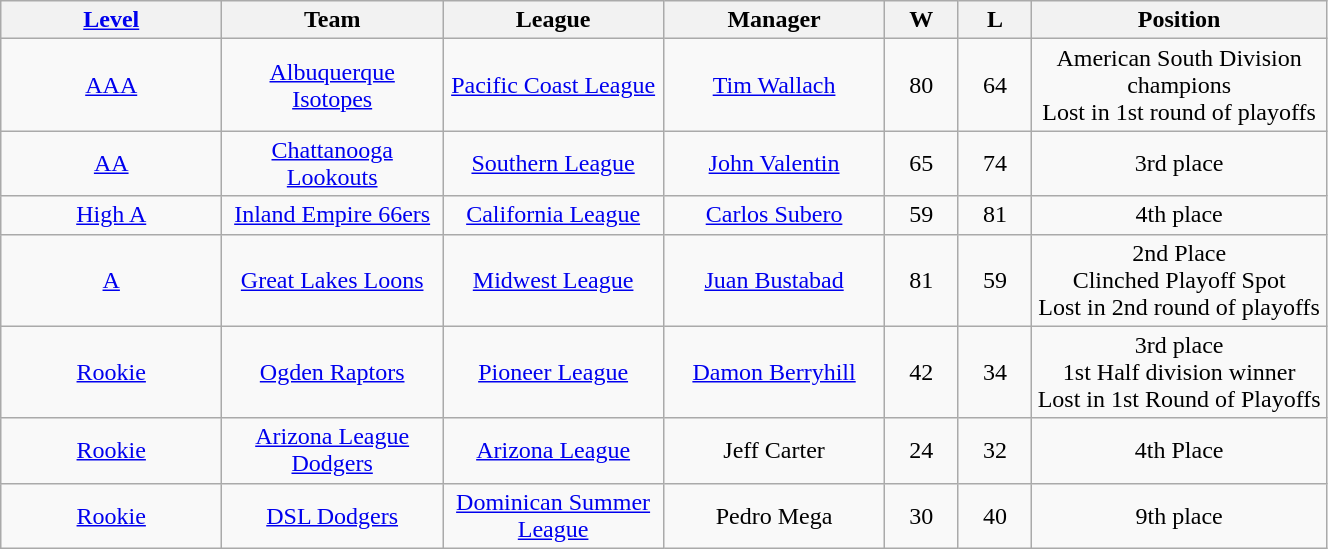<table class="wikitable" width="70%" style="text-align:center;">
<tr>
<th width="15%"><a href='#'>Level</a></th>
<th width="15%">Team</th>
<th width="15%">League</th>
<th width="15%">Manager</th>
<th width="5%">W</th>
<th width="5%">L</th>
<th width="20%">Position</th>
</tr>
<tr>
<td><a href='#'>AAA</a></td>
<td><a href='#'>Albuquerque Isotopes</a></td>
<td><a href='#'>Pacific Coast League</a></td>
<td><a href='#'>Tim Wallach</a></td>
<td>80</td>
<td>64</td>
<td>American South Division champions<br>Lost in 1st round of playoffs</td>
</tr>
<tr>
<td><a href='#'>AA</a></td>
<td><a href='#'>Chattanooga Lookouts</a></td>
<td><a href='#'>Southern League</a></td>
<td><a href='#'>John Valentin</a></td>
<td>65</td>
<td>74</td>
<td>3rd place</td>
</tr>
<tr>
<td><a href='#'>High A</a></td>
<td><a href='#'>Inland Empire 66ers</a></td>
<td><a href='#'>California League</a></td>
<td><a href='#'>Carlos Subero</a></td>
<td>59</td>
<td>81</td>
<td>4th place</td>
</tr>
<tr>
<td><a href='#'>A</a></td>
<td><a href='#'>Great Lakes Loons</a></td>
<td><a href='#'>Midwest League</a></td>
<td><a href='#'>Juan Bustabad</a></td>
<td>81</td>
<td>59</td>
<td>2nd Place<br>Clinched Playoff Spot<br>Lost in 2nd round of playoffs</td>
</tr>
<tr>
<td><a href='#'>Rookie</a></td>
<td><a href='#'>Ogden Raptors</a></td>
<td><a href='#'>Pioneer League</a></td>
<td><a href='#'>Damon Berryhill</a></td>
<td>42</td>
<td>34</td>
<td>3rd place<br>1st Half division winner<br>Lost in 1st Round of Playoffs</td>
</tr>
<tr>
<td><a href='#'>Rookie</a></td>
<td><a href='#'>Arizona League Dodgers</a></td>
<td><a href='#'>Arizona League</a></td>
<td>Jeff Carter</td>
<td>24</td>
<td>32</td>
<td>4th Place</td>
</tr>
<tr>
<td><a href='#'>Rookie</a></td>
<td><a href='#'>DSL Dodgers</a></td>
<td><a href='#'>Dominican Summer League</a></td>
<td>Pedro Mega</td>
<td>30</td>
<td>40</td>
<td>9th place</td>
</tr>
</table>
